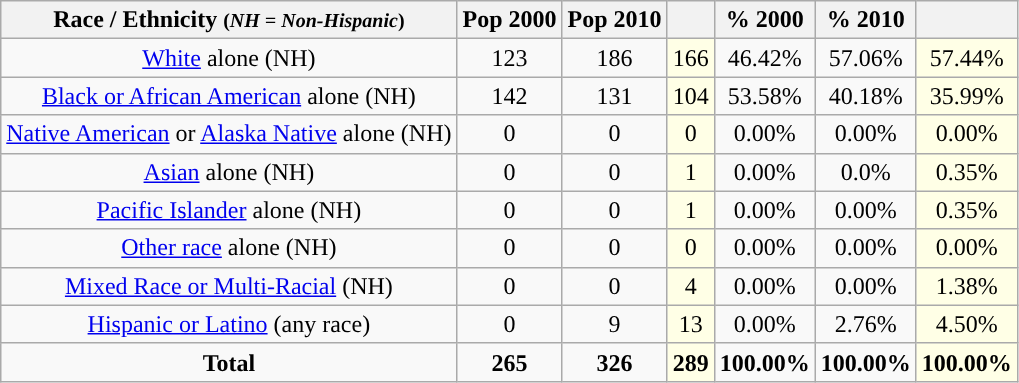<table class="wikitable" style="text-align:center;">
<tr>
<th>Race / Ethnicity <small>(<em>NH = Non-Hispanic</em>)</small></th>
<th>Pop 2000</th>
<th>Pop 2010</th>
<th></th>
<th>% 2000</th>
<th>% 2010</th>
<th></th>
</tr>
<tr>
<td><a href='#'>White</a> alone (NH)</td>
<td>123</td>
<td>186</td>
<td style='background: #ffffe6;'>166</td>
<td>46.42%</td>
<td>57.06%</td>
<td style='background: #ffffe6;'>57.44%</td>
</tr>
<tr>
<td><a href='#'>Black or African American</a> alone (NH)</td>
<td>142</td>
<td>131</td>
<td style='background: #ffffe6;'>104</td>
<td>53.58%</td>
<td>40.18%</td>
<td style='background: #ffffe6;'>35.99%</td>
</tr>
<tr>
<td><a href='#'>Native American</a> or <a href='#'>Alaska Native</a> alone (NH)</td>
<td>0</td>
<td>0</td>
<td style='background: #ffffe6;'>0</td>
<td>0.00%</td>
<td>0.00%</td>
<td style='background: #ffffe6;'>0.00%</td>
</tr>
<tr>
<td><a href='#'>Asian</a> alone (NH)</td>
<td>0</td>
<td>0</td>
<td style='background: #ffffe6;'>1</td>
<td>0.00%</td>
<td>0.0%</td>
<td style='background: #ffffe6;'>0.35%</td>
</tr>
<tr>
<td><a href='#'>Pacific Islander</a> alone (NH)</td>
<td>0</td>
<td>0</td>
<td style='background: #ffffe6;'>1</td>
<td>0.00%</td>
<td>0.00%</td>
<td style='background: #ffffe6;'>0.35%</td>
</tr>
<tr>
<td><a href='#'>Other race</a> alone (NH)</td>
<td>0</td>
<td>0</td>
<td style='background: #ffffe6;'>0</td>
<td>0.00%</td>
<td>0.00%</td>
<td style='background: #ffffe6;'>0.00%</td>
</tr>
<tr>
<td><a href='#'>Mixed Race or Multi-Racial</a> (NH)</td>
<td>0</td>
<td>0</td>
<td style='background: #ffffe6;'>4</td>
<td>0.00%</td>
<td>0.00%</td>
<td style='background: #ffffe6;'>1.38%</td>
</tr>
<tr>
<td><a href='#'>Hispanic or Latino</a> (any race)</td>
<td>0</td>
<td>9</td>
<td style='background: #ffffe6;'>13</td>
<td>0.00%</td>
<td>2.76%</td>
<td style='background: #ffffe6;'>4.50%</td>
</tr>
<tr>
<td><strong>Total</strong></td>
<td><strong>265</strong></td>
<td><strong>326</strong></td>
<td style='background: #ffffe6;'><strong>289</strong></td>
<td><strong>100.00%</strong></td>
<td><strong>100.00%</strong></td>
<td style='background: #ffffe6;'><strong>100.00%</strong></td>
</tr>
</table>
